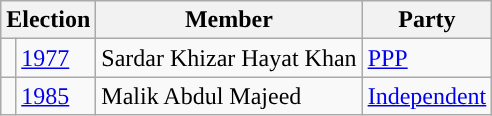<table class="wikitable">
<tr>
<th colspan="2">Election</th>
<th>Member</th>
<th>Party</th>
</tr>
<tr>
<td style="background-color: "></td>
<td><a href='#'>1977</a></td>
<td>Sardar Khizar Hayat Khan</td>
<td><a href='#'>PPP</a></td>
</tr>
<tr>
<td style="background-color: "></td>
<td><a href='#'>1985</a></td>
<td>Malik Abdul Majeed</td>
<td><a href='#'>Independent</a></td>
</tr>
</table>
